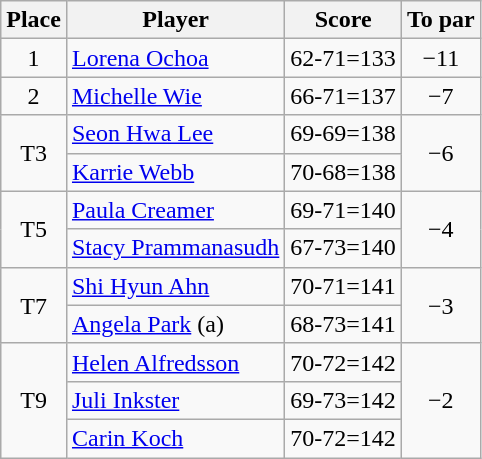<table class="wikitable">
<tr>
<th>Place</th>
<th>Player</th>
<th>Score</th>
<th>To par</th>
</tr>
<tr>
<td align=center>1</td>
<td> <a href='#'>Lorena Ochoa</a></td>
<td>62-71=133</td>
<td align=center>−11</td>
</tr>
<tr>
<td align=center>2</td>
<td> <a href='#'>Michelle Wie</a></td>
<td>66-71=137</td>
<td align=center>−7</td>
</tr>
<tr>
<td rowspan=2 align=center>T3</td>
<td> <a href='#'>Seon Hwa Lee</a></td>
<td>69-69=138</td>
<td rowspan=2 align=center>−6</td>
</tr>
<tr>
<td> <a href='#'>Karrie Webb</a></td>
<td>70-68=138</td>
</tr>
<tr>
<td rowspan=2 align=center>T5</td>
<td> <a href='#'>Paula Creamer</a></td>
<td>69-71=140</td>
<td rowspan=2 align=center>−4</td>
</tr>
<tr>
<td> <a href='#'>Stacy Prammanasudh</a></td>
<td>67-73=140</td>
</tr>
<tr>
<td align=center rowspan=2>T7</td>
<td> <a href='#'>Shi Hyun Ahn</a></td>
<td>70-71=141</td>
<td align=center rowspan=2>−3</td>
</tr>
<tr>
<td> <a href='#'>Angela Park</a> (a)</td>
<td>68-73=141</td>
</tr>
<tr>
<td align=center rowspan=3>T9</td>
<td> <a href='#'>Helen Alfredsson</a></td>
<td>70-72=142</td>
<td align=center rowspan=3>−2</td>
</tr>
<tr>
<td> <a href='#'>Juli Inkster</a></td>
<td>69-73=142</td>
</tr>
<tr>
<td> <a href='#'>Carin Koch</a></td>
<td>70-72=142</td>
</tr>
</table>
